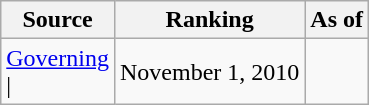<table class="wikitable" style="text-align:center">
<tr>
<th>Source</th>
<th>Ranking</th>
<th>As of</th>
</tr>
<tr>
<td align=left><a href='#'>Governing</a><br>| </td>
<td>November 1, 2010</td>
</tr>
</table>
